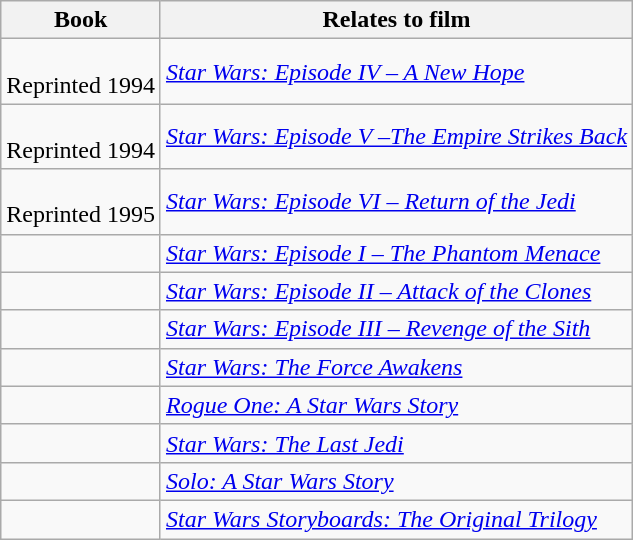<table class="wikitable">
<tr>
<th>Book</th>
<th>Relates to film</th>
</tr>
<tr>
<td><br>Reprinted 1994 </td>
<td><em><a href='#'>Star Wars: Episode IV – A New Hope</a></em></td>
</tr>
<tr>
<td><br>Reprinted 1994 </td>
<td><em><a href='#'>Star Wars: Episode V –The Empire Strikes Back</a></em></td>
</tr>
<tr>
<td><br>Reprinted 1995 </td>
<td><em><a href='#'>Star Wars: Episode VI – Return of the Jedi</a></em></td>
</tr>
<tr>
<td></td>
<td><em><a href='#'>Star Wars: Episode I – The Phantom Menace</a></em></td>
</tr>
<tr>
<td></td>
<td><em><a href='#'>Star Wars: Episode II – Attack of the Clones</a></em></td>
</tr>
<tr>
<td></td>
<td><em><a href='#'>Star Wars: Episode III – Revenge of the Sith</a></em></td>
</tr>
<tr>
<td></td>
<td><em><a href='#'>Star Wars: The Force Awakens</a></em></td>
</tr>
<tr>
<td></td>
<td><em><a href='#'>Rogue One: A Star Wars Story</a></em></td>
</tr>
<tr>
<td></td>
<td><em><a href='#'>Star Wars: The Last Jedi</a></em></td>
</tr>
<tr>
<td></td>
<td><em><a href='#'>Solo: A Star Wars Story</a></em></td>
</tr>
<tr>
<td></td>
<td><em><a href='#'>Star Wars Storyboards: The Original Trilogy</a></em></td>
</tr>
</table>
